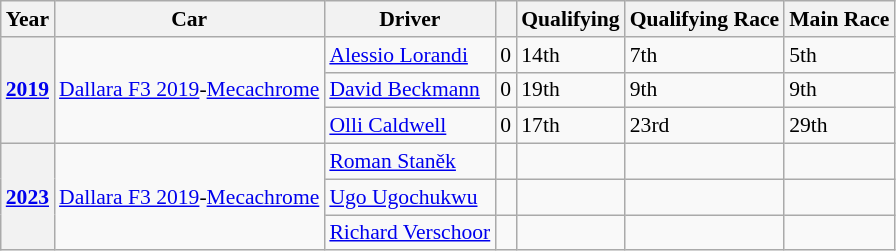<table class="wikitable" style="font-size:90%">
<tr>
<th>Year</th>
<th>Car</th>
<th>Driver</th>
<th></th>
<th>Qualifying</th>
<th>Qualifying Race</th>
<th>Main Race</th>
</tr>
<tr>
<th rowspan="3"><a href='#'>2019</a></th>
<td rowspan="3"><a href='#'>Dallara F3 2019</a>-<a href='#'>Mecachrome</a></td>
<td> <a href='#'>Alessio Lorandi</a></td>
<td>0</td>
<td>14th</td>
<td>7th</td>
<td>5th</td>
</tr>
<tr>
<td> <a href='#'>David Beckmann</a></td>
<td>0</td>
<td>19th</td>
<td>9th</td>
<td>9th</td>
</tr>
<tr>
<td> <a href='#'>Olli Caldwell</a></td>
<td>0</td>
<td>17th</td>
<td>23rd</td>
<td>29th</td>
</tr>
<tr>
<th rowspan="3"><a href='#'>2023</a></th>
<td rowspan="3"><a href='#'>Dallara F3 2019</a>-<a href='#'>Mecachrome</a></td>
<td> <a href='#'>Roman Staněk</a></td>
<td></td>
<td></td>
<td></td>
<td></td>
</tr>
<tr>
<td> <a href='#'>Ugo Ugochukwu</a></td>
<td></td>
<td></td>
<td></td>
<td></td>
</tr>
<tr>
<td> <a href='#'>Richard Verschoor</a></td>
<td></td>
<td></td>
<td></td>
<td></td>
</tr>
</table>
